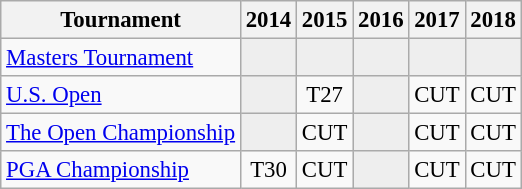<table class="wikitable" style="font-size:95%;text-align:center;">
<tr>
<th>Tournament</th>
<th>2014</th>
<th>2015</th>
<th>2016</th>
<th>2017</th>
<th>2018</th>
</tr>
<tr>
<td align=left><a href='#'>Masters Tournament</a></td>
<td style="background:#eeeeee;"></td>
<td style="background:#eeeeee;"></td>
<td style="background:#eeeeee;"></td>
<td style="background:#eeeeee;"></td>
<td style="background:#eeeeee;"></td>
</tr>
<tr>
<td align=left><a href='#'>U.S. Open</a></td>
<td style="background:#eeeeee;"></td>
<td>T27</td>
<td style="background:#eeeeee;"></td>
<td>CUT</td>
<td>CUT</td>
</tr>
<tr>
<td align=left><a href='#'>The Open Championship</a></td>
<td style="background:#eeeeee;"></td>
<td>CUT</td>
<td style="background:#eeeeee;"></td>
<td>CUT</td>
<td>CUT</td>
</tr>
<tr>
<td align=left><a href='#'>PGA Championship</a></td>
<td>T30</td>
<td>CUT</td>
<td style="background:#eeeeee;"></td>
<td>CUT</td>
<td>CUT</td>
</tr>
</table>
